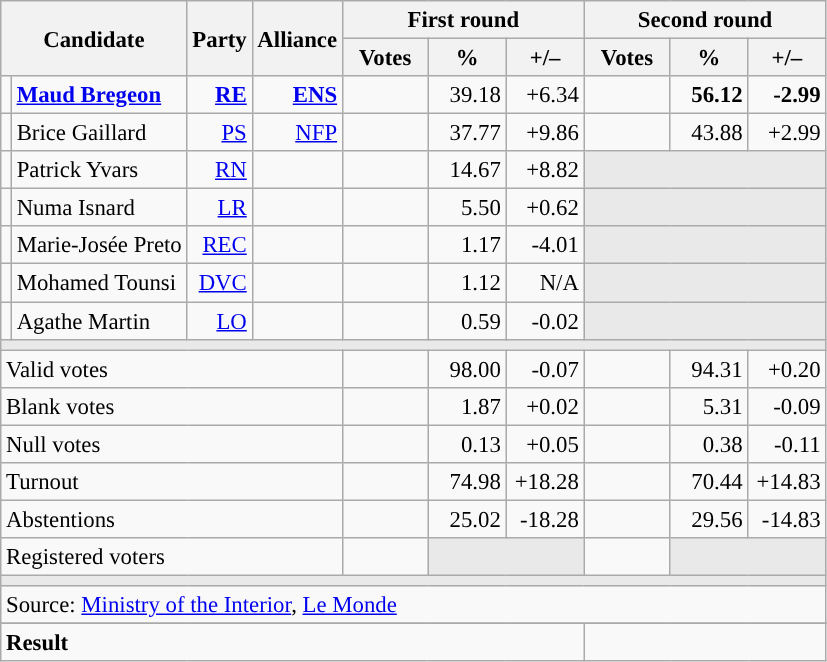<table class="wikitable" style="text-align:right;font-size:95%;">
<tr>
<th rowspan="2" colspan="2">Candidate</th>
<th rowspan="2">Party</th>
<th rowspan="2">Alliance</th>
<th colspan="3">First round</th>
<th colspan="3">Second round</th>
</tr>
<tr>
<th style="width:50px;">Votes</th>
<th style="width:45px;">%</th>
<th style="width:45px;">+/–</th>
<th style="width:50px;">Votes</th>
<th style="width:45px;">%</th>
<th style="width:45px;">+/–</th>
</tr>
<tr>
<td style="color:inherit;background:"></td>
<td style="text-align:left;"><strong><a href='#'>Maud Bregeon</a></strong></td>
<td><a href='#'><strong>RE</strong></a></td>
<td><a href='#'><strong>ENS</strong></a></td>
<td></td>
<td>39.18</td>
<td>+6.34</td>
<td><strong></strong></td>
<td><strong>56.12</strong></td>
<td><strong>-2.99</strong></td>
</tr>
<tr>
<td style="color:inherit;background:"></td>
<td style="text-align:left;">Brice Gaillard</td>
<td><a href='#'>PS</a></td>
<td><a href='#'>NFP</a></td>
<td></td>
<td>37.77</td>
<td>+9.86</td>
<td></td>
<td>43.88</td>
<td>+2.99</td>
</tr>
<tr>
<td style="color:inherit;background:"></td>
<td style="text-align:left;">Patrick Yvars</td>
<td><a href='#'>RN</a></td>
<td></td>
<td></td>
<td>14.67</td>
<td>+8.82</td>
<td colspan="3" style="background:#E9E9E9;"></td>
</tr>
<tr>
<td style="color:inherit;background:"></td>
<td style="text-align:left;">Numa Isnard</td>
<td><a href='#'>LR</a></td>
<td></td>
<td></td>
<td>5.50</td>
<td>+0.62</td>
<td colspan="3" style="background:#E9E9E9;"></td>
</tr>
<tr>
<td style="color:inherit;background:"></td>
<td style="text-align:left;">Marie-Josée Preto</td>
<td><a href='#'>REC</a></td>
<td></td>
<td></td>
<td>1.17</td>
<td>-4.01</td>
<td colspan="3" style="background:#E9E9E9;"></td>
</tr>
<tr>
<td style="color:inherit;background:"></td>
<td style="text-align:left;">Mohamed Tounsi</td>
<td><a href='#'>DVC</a></td>
<td></td>
<td></td>
<td>1.12</td>
<td>N/A</td>
<td colspan="3" style="background:#E9E9E9;"></td>
</tr>
<tr>
<td style="color:inherit;background:"></td>
<td style="text-align:left;">Agathe Martin</td>
<td><a href='#'>LO</a></td>
<td></td>
<td></td>
<td>0.59</td>
<td>-0.02</td>
<td colspan="3" style="background:#E9E9E9;"></td>
</tr>
<tr>
<td colspan="10" style="background:#E9E9E9;"></td>
</tr>
<tr>
<td colspan="4" style="text-align:left;">Valid votes</td>
<td></td>
<td>98.00</td>
<td>-0.07</td>
<td></td>
<td>94.31</td>
<td>+0.20</td>
</tr>
<tr>
<td colspan="4" style="text-align:left;">Blank votes</td>
<td></td>
<td>1.87</td>
<td>+0.02</td>
<td></td>
<td>5.31</td>
<td>-0.09</td>
</tr>
<tr>
<td colspan="4" style="text-align:left;">Null votes</td>
<td></td>
<td>0.13</td>
<td>+0.05</td>
<td></td>
<td>0.38</td>
<td>-0.11</td>
</tr>
<tr>
<td colspan="4" style="text-align:left;">Turnout</td>
<td></td>
<td>74.98</td>
<td>+18.28</td>
<td></td>
<td>70.44</td>
<td>+14.83</td>
</tr>
<tr>
<td colspan="4" style="text-align:left;">Abstentions</td>
<td></td>
<td>25.02</td>
<td>-18.28</td>
<td></td>
<td>29.56</td>
<td>-14.83</td>
</tr>
<tr>
<td colspan="4" style="text-align:left;">Registered voters</td>
<td></td>
<td colspan="2" style="background:#E9E9E9;"></td>
<td></td>
<td colspan="2" style="background:#E9E9E9;"></td>
</tr>
<tr>
<td colspan="10" style="background:#E9E9E9;"></td>
</tr>
<tr>
<td colspan="10" style="text-align:left;">Source: <a href='#'>Ministry of the Interior</a>, <a href='#'>Le Monde</a></td>
</tr>
<tr>
</tr>
<tr style="font-weight:bold">
<td colspan="7" style="text-align:left;">Result</td>
<td colspan="7" style="background-color:"></td>
</tr>
</table>
